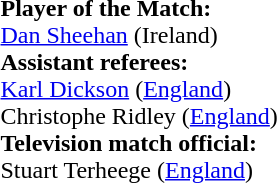<table style="width:100%">
<tr>
<td><br><strong>Player of the Match:</strong>
<br><a href='#'>Dan Sheehan</a> (Ireland)<br><strong>Assistant referees:</strong>
<br><a href='#'>Karl Dickson</a> (<a href='#'>England</a>)
<br>Christophe Ridley (<a href='#'>England</a>)
<br><strong>Television match official:</strong>
<br>Stuart Terheege (<a href='#'>England</a>)</td>
</tr>
</table>
